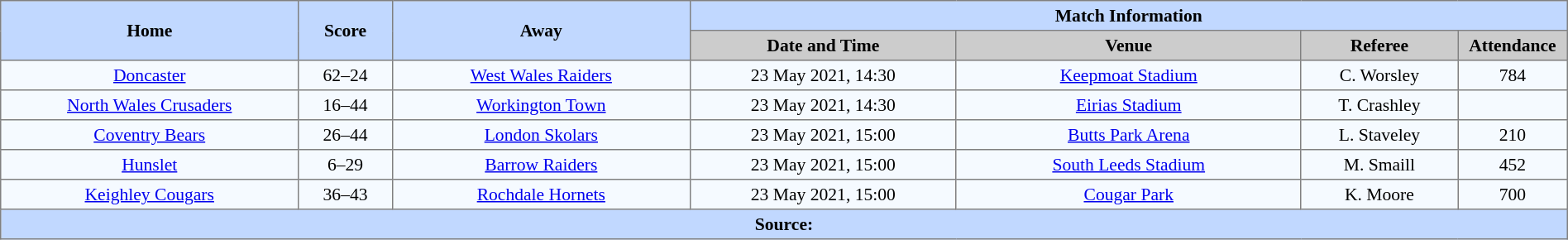<table border=1 style="border-collapse:collapse; font-size:90%; text-align:center;" cellpadding=3 cellspacing=0 width=100%>
<tr style="background:#C1D8ff;">
<th scope="col" rowspan=2 width=19%>Home</th>
<th scope="col" rowspan=2 width=6%>Score</th>
<th scope="col" rowspan=2 width=19%>Away</th>
<th colspan=4>Match Information</th>
</tr>
<tr style="background:#CCCCCC;">
<th scope="col" width=17%>Date and Time</th>
<th scope="col" width=22%>Venue</th>
<th scope="col" width=10%>Referee</th>
<th scope="col" width=7%>Attendance</th>
</tr>
<tr style="background:#F5FAFF;">
<td> <a href='#'>Doncaster</a></td>
<td>62–24</td>
<td> <a href='#'>West Wales Raiders</a></td>
<td>23 May 2021, 14:30</td>
<td><a href='#'>Keepmoat Stadium</a></td>
<td>C. Worsley</td>
<td>784</td>
</tr>
<tr style="background:#F5FAFF;">
<td> <a href='#'>North Wales Crusaders</a></td>
<td>16–44</td>
<td> <a href='#'>Workington Town</a></td>
<td>23 May 2021, 14:30</td>
<td><a href='#'>Eirias Stadium</a></td>
<td>T. Crashley</td>
<td></td>
</tr>
<tr style="background:#F5FAFF;">
<td> <a href='#'>Coventry Bears</a></td>
<td>26–44</td>
<td> <a href='#'>London Skolars</a></td>
<td>23 May 2021, 15:00</td>
<td><a href='#'>Butts Park Arena</a></td>
<td>L. Staveley</td>
<td>210</td>
</tr>
<tr style="background:#F5FAFF;">
<td> <a href='#'>Hunslet</a></td>
<td>6–29</td>
<td> <a href='#'>Barrow Raiders</a></td>
<td>23 May 2021, 15:00</td>
<td><a href='#'>South Leeds Stadium</a></td>
<td>M. Smaill</td>
<td>452</td>
</tr>
<tr style="background:#F5FAFF;">
<td> <a href='#'>Keighley Cougars</a></td>
<td>36–43</td>
<td> <a href='#'>Rochdale Hornets</a></td>
<td>23 May 2021, 15:00</td>
<td><a href='#'>Cougar Park</a></td>
<td>K. Moore</td>
<td>700</td>
</tr>
<tr style="background:#c1d8ff;">
<th colspan=7>Source:</th>
</tr>
</table>
